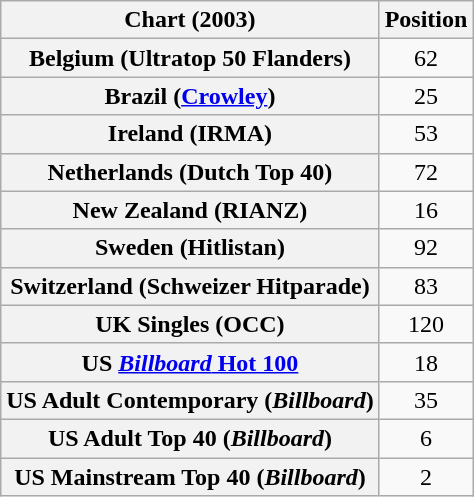<table class="wikitable sortable plainrowheaders">
<tr>
<th scope="col">Chart (2003)</th>
<th scope="col">Position</th>
</tr>
<tr>
<th scope="row">Belgium (Ultratop 50 Flanders)</th>
<td align="center">62</td>
</tr>
<tr>
<th scope="row">Brazil (<a href='#'>Crowley</a>)</th>
<td align="center">25</td>
</tr>
<tr>
<th scope="row">Ireland (IRMA)</th>
<td align="center">53</td>
</tr>
<tr>
<th scope="row">Netherlands (Dutch Top 40)</th>
<td align="center">72</td>
</tr>
<tr>
<th scope="row">New Zealand (RIANZ)</th>
<td align="center">16</td>
</tr>
<tr>
<th scope="row">Sweden (Hitlistan)</th>
<td align="center">92</td>
</tr>
<tr>
<th scope="row">Switzerland (Schweizer Hitparade)</th>
<td align="center">83</td>
</tr>
<tr>
<th scope="row">UK Singles (OCC)</th>
<td align="center">120</td>
</tr>
<tr>
<th scope="row">US <a href='#'><em>Billboard</em> Hot 100</a></th>
<td align="center">18</td>
</tr>
<tr>
<th scope="row">US Adult Contemporary (<em>Billboard</em>)</th>
<td align="center">35</td>
</tr>
<tr>
<th scope="row">US Adult Top 40 (<em>Billboard</em>)</th>
<td align="center">6</td>
</tr>
<tr>
<th scope="row">US Mainstream Top 40 (<em>Billboard</em>)</th>
<td align="center">2</td>
</tr>
</table>
